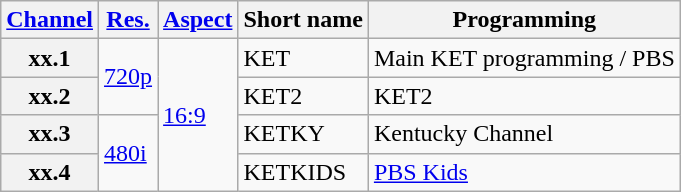<table class="wikitable">
<tr>
<th scope = "col"><a href='#'>Channel</a></th>
<th scope = "col"><a href='#'>Res.</a></th>
<th scope = "col"><a href='#'>Aspect</a></th>
<th scope = "col">Short name</th>
<th scope = "col">Programming</th>
</tr>
<tr>
<th scope = "row">xx.1</th>
<td rowspan="2"><a href='#'>720p</a></td>
<td rowspan="4"><a href='#'>16:9</a></td>
<td>KET</td>
<td>Main KET programming / PBS</td>
</tr>
<tr>
<th scope = "row">xx.2</th>
<td>KET2</td>
<td>KET2</td>
</tr>
<tr>
<th scope = "row">xx.3</th>
<td rowspan="2"><a href='#'>480i</a></td>
<td>KETKY</td>
<td>Kentucky Channel</td>
</tr>
<tr>
<th scope = "row">xx.4</th>
<td>KETKIDS</td>
<td><a href='#'>PBS Kids</a></td>
</tr>
</table>
